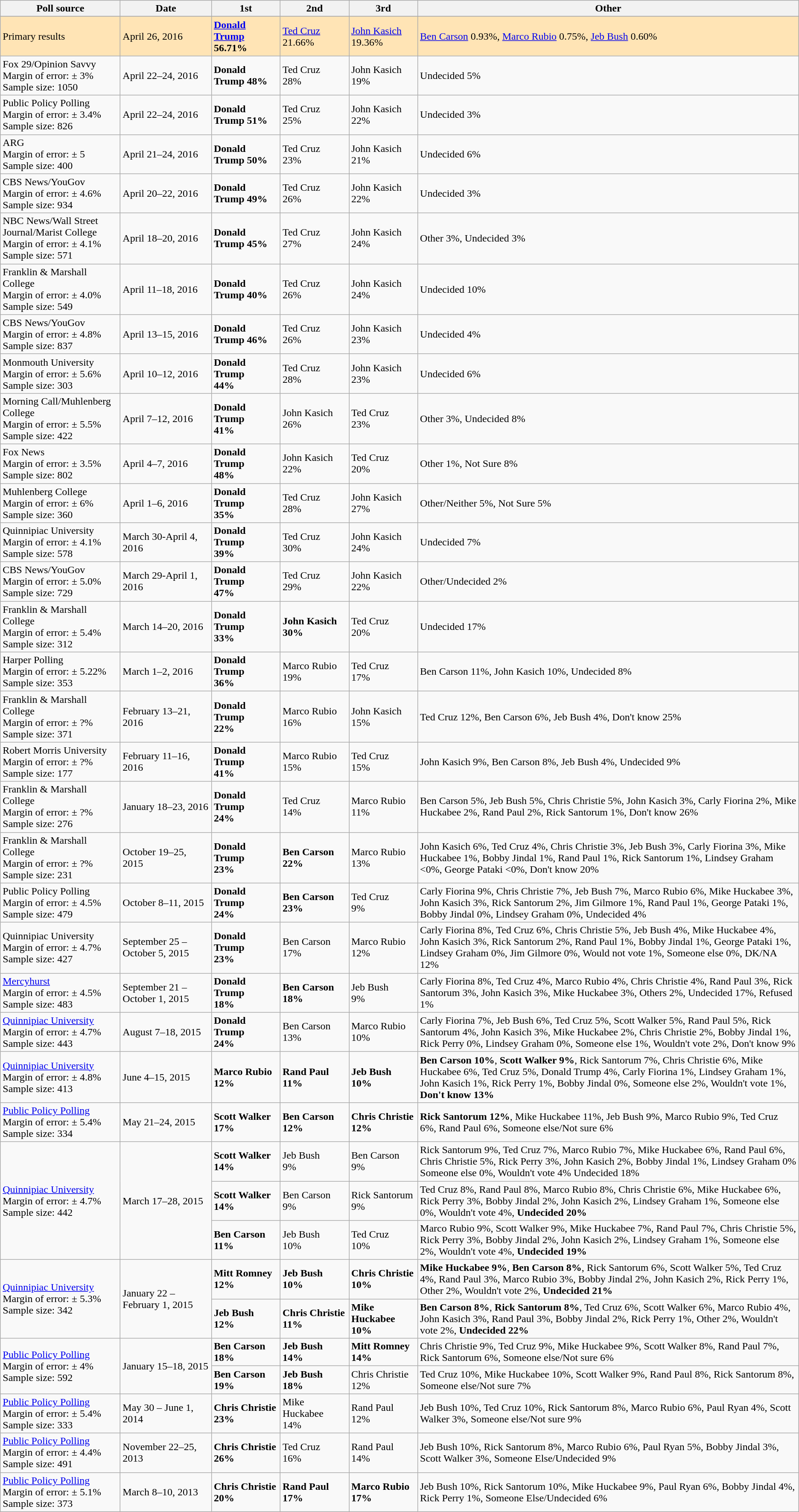<table class="wikitable">
<tr>
<th style="width:180px;">Poll source</th>
<th style="width:135px;">Date</th>
<th style="width:100px;">1st</th>
<th style="width:100px;">2nd</th>
<th style="width:100px;">3rd</th>
<th>Other</th>
</tr>
<tr>
</tr>
<tr style="background:Moccasin;">
<td>Primary results</td>
<td>April 26, 2016</td>
<td><strong><a href='#'>Donald Trump</a><br>56.71%</strong></td>
<td><a href='#'>Ted Cruz</a><br>21.66%</td>
<td><a href='#'>John Kasich</a><br>19.36%</td>
<td><a href='#'>Ben Carson</a> 0.93%, <a href='#'>Marco Rubio</a> 0.75%, <a href='#'>Jeb Bush</a> 0.60%</td>
</tr>
<tr>
<td>Fox 29/Opinion Savvy<br>Margin of error: ± 3%
<br>Sample size: 1050</td>
<td>April 22–24, 2016</td>
<td><strong>Donald Trump 48%</strong></td>
<td>Ted Cruz<br>28%</td>
<td>John Kasich<br>19%</td>
<td>Undecided 5%</td>
</tr>
<tr>
<td>Public Policy Polling<br>Margin of error: ± 3.4%
<br>Sample size: 826</td>
<td>April 22–24, 2016</td>
<td><strong>Donald Trump 51%</strong></td>
<td>Ted Cruz<br>25%</td>
<td>John Kasich<br>22%</td>
<td>Undecided 3%</td>
</tr>
<tr>
<td>ARG<br>Margin of error: ± 5
<br>Sample size: 400</td>
<td>April 21–24, 2016</td>
<td><strong>Donald Trump 50%</strong></td>
<td>Ted Cruz<br>23%</td>
<td>John Kasich<br>21%</td>
<td>Undecided 6%</td>
</tr>
<tr>
<td>CBS News/YouGov<br>Margin of error: ± 4.6%
<br>Sample size: 934</td>
<td>April 20–22, 2016</td>
<td><strong>Donald Trump 49%</strong></td>
<td>Ted Cruz<br>26%</td>
<td>John Kasich<br>22%</td>
<td>Undecided 3%</td>
</tr>
<tr>
<td>NBC News/Wall Street Journal/Marist College<br>Margin of error: ± 4.1%
<br>Sample size: 571</td>
<td>April 18–20, 2016</td>
<td><strong>Donald Trump 45%</strong></td>
<td>Ted Cruz<br>27%</td>
<td>John Kasich<br>24%</td>
<td>Other 3%, Undecided 3%</td>
</tr>
<tr>
<td>Franklin & Marshall College<br>Margin of error: ± 4.0%
<br>Sample size: 549</td>
<td>April 11–18, 2016</td>
<td><strong>Donald Trump 40%</strong></td>
<td>Ted Cruz<br>26%</td>
<td>John Kasich<br>24%</td>
<td>Undecided 10%</td>
</tr>
<tr>
<td>CBS News/YouGov<br>Margin of error: ± 4.8%
<br>Sample size: 837</td>
<td>April 13–15, 2016</td>
<td><strong>Donald Trump 46%</strong></td>
<td>Ted Cruz<br>26%</td>
<td>John Kasich<br>23%</td>
<td>Undecided 4%</td>
</tr>
<tr>
<td>Monmouth University<br>Margin of error: ± 5.6%
<br>Sample size: 303</td>
<td>April 10–12, 2016</td>
<td><strong>Donald Trump<br>44%</strong></td>
<td>Ted Cruz<br>28%</td>
<td>John Kasich<br>23%</td>
<td>Undecided 6%</td>
</tr>
<tr>
<td>Morning Call/Muhlenberg College<br>Margin of error: ± 5.5%
<br>Sample size: 422</td>
<td>April 7–12, 2016</td>
<td><strong>Donald Trump<br>41%</strong></td>
<td>John Kasich<br>26%</td>
<td>Ted Cruz<br>23%</td>
<td>Other 3%, Undecided 8%</td>
</tr>
<tr>
<td>Fox News<br>Margin of error: ± 3.5%
<br>Sample size: 802</td>
<td>April 4–7, 2016</td>
<td><strong>Donald Trump<br>48%</strong></td>
<td>John Kasich<br>22%</td>
<td>Ted Cruz<br>20%</td>
<td>Other 1%, Not Sure 8%</td>
</tr>
<tr>
<td>Muhlenberg College<br>Margin of error: ± 6%
<br>Sample size: 360</td>
<td>April 1–6, 2016</td>
<td><strong>Donald Trump<br>35%</strong></td>
<td>Ted Cruz<br>28%</td>
<td>John Kasich<br>27%</td>
<td>Other/Neither 5%, Not Sure 5%</td>
</tr>
<tr>
<td>Quinnipiac University<br>Margin of error: ± 4.1%
<br>Sample size: 578</td>
<td>March 30-April 4, 2016</td>
<td><strong>Donald Trump<br>39%</strong></td>
<td>Ted Cruz<br>30%</td>
<td>John Kasich<br>24%</td>
<td>Undecided 7%</td>
</tr>
<tr>
<td>CBS News/YouGov<br>Margin of error: ± 5.0%
<br>Sample size: 729</td>
<td>March 29-April 1, 2016</td>
<td><strong>Donald Trump<br>47%</strong></td>
<td>Ted Cruz<br>29%</td>
<td>John Kasich<br>22%</td>
<td>Other/Undecided 2%</td>
</tr>
<tr>
<td>Franklin & Marshall<br>College<br>Margin of error: ± 5.4%
<br>Sample size: 312</td>
<td>March 14–20, 2016</td>
<td><strong>Donald Trump<br>33%</strong></td>
<td><strong>John Kasich<br>30%</strong></td>
<td>Ted Cruz<br>20%</td>
<td>Undecided 17%</td>
</tr>
<tr>
<td>Harper Polling<br>Margin of error: ± 5.22%
<br>Sample size: 353</td>
<td>March 1–2, 2016</td>
<td><strong>Donald Trump<br>36%</strong></td>
<td>Marco Rubio<br>19%</td>
<td>Ted Cruz<br>17%</td>
<td>Ben Carson 11%, John Kasich 10%,  Undecided 8%</td>
</tr>
<tr>
<td>Franklin & Marshall<br>College<br>Margin of error: ± ?%
<br>Sample size: 371</td>
<td>February 13–21, 2016</td>
<td><strong>Donald Trump<br>22%</strong></td>
<td>Marco Rubio<br>16%</td>
<td>John Kasich<br>15%</td>
<td>Ted Cruz 12%, Ben Carson 6%, Jeb Bush 4%, Don't know 25%</td>
</tr>
<tr>
<td>Robert Morris University<br>Margin of error: ± ?%
<br>Sample size: 177</td>
<td>February 11–16, 2016</td>
<td><strong>Donald Trump<br>41%</strong></td>
<td>Marco Rubio<br>15%</td>
<td>Ted Cruz<br>15%</td>
<td>John Kasich 9%, Ben Carson 8%, Jeb Bush 4%, Undecided 9%</td>
</tr>
<tr>
<td>Franklin & Marshall<br>College<br>Margin of error: ± ?%
<br>Sample size: 276</td>
<td>January 18–23, 2016</td>
<td><strong>Donald Trump<br>24%</strong></td>
<td>Ted Cruz<br>14%</td>
<td>Marco Rubio<br>11%</td>
<td>Ben Carson 5%, Jeb Bush 5%, Chris Christie 5%, John Kasich 3%, Carly Fiorina 2%, Mike Huckabee 2%, Rand Paul 2%, Rick Santorum 1%, Don't know 26%</td>
</tr>
<tr>
<td>Franklin & Marshall<br>College<br>Margin of error: ± ?%
<br>Sample size: 231</td>
<td>October 19–25, 2015</td>
<td><strong>Donald Trump<br>23%</strong></td>
<td><strong>Ben Carson<br>22%</strong></td>
<td>Marco Rubio<br>13%</td>
<td>John Kasich 6%, Ted Cruz 4%, Chris Christie 3%, Jeb Bush 3%, Carly Fiorina 3%, Mike Huckabee 1%, Bobby Jindal 1%, Rand Paul 1%, Rick Santorum 1%, Lindsey Graham <0%, George Pataki <0%, Don't know 20%</td>
</tr>
<tr>
<td>Public Policy Polling<br>Margin of error: ± 4.5%
<br>Sample size: 479</td>
<td>October 8–11, 2015</td>
<td><strong>Donald Trump<br>24%</strong></td>
<td><strong>Ben Carson<br>23%</strong></td>
<td>Ted Cruz<br>9%</td>
<td>Carly Fiorina 9%, Chris Christie 7%, Jeb Bush 7%, Marco Rubio 6%, Mike Huckabee 3%, John Kasich 3%, Rick Santorum 2%, Jim Gilmore 1%, Rand Paul 1%, George Pataki 1%, Bobby Jindal 0%, Lindsey Graham 0%, Undecided 4%</td>
</tr>
<tr>
<td>Quinnipiac University<br>Margin of error: ± 4.7%
<br>Sample size: 427</td>
<td>September 25 – October 5, 2015</td>
<td><strong>Donald Trump<br>23%</strong></td>
<td>Ben Carson<br>17%</td>
<td>Marco Rubio<br>12%</td>
<td>Carly Fiorina 8%, Ted Cruz 6%, Chris Christie 5%, Jeb Bush 4%, Mike Huckabee 4%, John Kasich 3%, Rick Santorum 2%, Rand Paul 1%, Bobby Jindal 1%, George Pataki 1%, Lindsey Graham 0%, Jim Gilmore 0%, Would not vote 1%, Someone else 0%, DK/NA 12%</td>
</tr>
<tr>
<td><a href='#'>Mercyhurst</a><br>Margin of error: ± 4.5%
<br>Sample size: 483</td>
<td>September 21 – October 1, 2015</td>
<td><strong>Donald Trump<br>18%</strong></td>
<td><strong>Ben Carson<br>18%</strong></td>
<td>Jeb Bush<br>9%</td>
<td>Carly Fiorina 8%, Ted Cruz 4%, Marco Rubio 4%, Chris Christie 4%, Rand Paul 3%, Rick Santorum 3%, John Kasich 3%, Mike Huckabee 3%, Others 2%, Undecided 17%, Refused 1%</td>
</tr>
<tr>
<td><a href='#'>Quinnipiac University</a><br>Margin of error: ± 4.7%
<br>Sample size: 443</td>
<td>August 7–18, 2015</td>
<td><strong>Donald Trump<br>24%</strong></td>
<td>Ben Carson<br>13%</td>
<td>Marco Rubio<br>10%</td>
<td>Carly Fiorina 7%, Jeb Bush 6%, Ted Cruz 5%, Scott Walker 5%, Rand Paul 5%, Rick Santorum 4%, John Kasich 3%, Mike Huckabee 2%, Chris Christie 2%, Bobby Jindal 1%, Rick Perry 0%, Lindsey Graham 0%, Someone else 1%, Wouldn't vote 2%, Don't know 9%</td>
</tr>
<tr>
<td><a href='#'>Quinnipiac University</a><br>Margin of error: ± 4.8%
<br>Sample size: 413</td>
<td>June 4–15, 2015</td>
<td><strong>Marco Rubio<br>12%</strong></td>
<td><strong>Rand Paul<br>11%</strong></td>
<td><strong>Jeb Bush<br>10%</strong></td>
<td><span><strong>Ben Carson 10%</strong></span>, <span><strong>Scott Walker 9%</strong></span>, Rick Santorum 7%, Chris Christie 6%, Mike Huckabee 6%, Ted Cruz 5%, Donald Trump 4%, Carly Fiorina 1%, Lindsey Graham 1%, John Kasich 1%, Rick Perry 1%, Bobby Jindal 0%, Someone else 2%, Wouldn't vote 1%, <span><strong>Don't know 13%</strong></span></td>
</tr>
<tr>
<td><a href='#'>Public Policy Polling</a><br>Margin of error: ± 5.4%
<br>Sample size: 334</td>
<td>May 21–24, 2015</td>
<td><strong>Scott Walker<br>17%</strong></td>
<td><strong>Ben Carson<br>12%</strong></td>
<td><strong>Chris Christie<br>12%</strong></td>
<td><span><strong>Rick Santorum 12%</strong></span>, Mike Huckabee 11%, Jeb Bush 9%, Marco Rubio 9%, Ted Cruz 6%, Rand Paul 6%, Someone else/Not sure 6%</td>
</tr>
<tr>
<td rowspan=3><a href='#'>Quinnipiac University</a><br>Margin of error: ± 4.7%
<br>Sample size: 442</td>
<td rowspan=3>March 17–28, 2015</td>
<td><strong>Scott Walker<br>14%</strong></td>
<td>Jeb Bush<br>9%</td>
<td>Ben Carson<br>9%</td>
<td>Rick Santorum 9%, Ted Cruz 7%, Marco Rubio 7%, Mike Huckabee 6%, Rand Paul 6%, Chris Christie 5%, Rick Perry 3%, John Kasich 2%, Bobby Jindal 1%, Lindsey Graham 0% Someone else 0%, Wouldn't vote 4% Undecided 18%</td>
</tr>
<tr>
<td><strong>Scott Walker<br>14%</strong></td>
<td>Ben Carson<br>9%</td>
<td>Rick Santorum 9%</td>
<td>Ted Cruz 8%, Rand Paul 8%, Marco Rubio 8%, Chris Christie 6%, Mike Huckabee 6%, Rick Perry 3%, Bobby Jindal 2%, John Kasich 2%, Lindsey Graham 1%, Someone else 0%, Wouldn't vote 4%, <span><strong>Undecided 20%</strong></span></td>
</tr>
<tr>
<td><strong>Ben Carson<br>11%</strong></td>
<td>Jeb Bush<br>10%</td>
<td>Ted Cruz<br>10%</td>
<td>Marco Rubio 9%, Scott Walker 9%, Mike Huckabee 7%, Rand Paul 7%, Chris Christie 5%, Rick Perry 3%, Bobby Jindal 2%, John Kasich 2%, Lindsey Graham 1%, Someone else 2%, Wouldn't vote 4%, <span><strong>Undecided 19%</strong></span></td>
</tr>
<tr>
<td rowspan=2><a href='#'>Quinnipiac University</a><br>Margin of error: ± 5.3%
<br>Sample size: 342</td>
<td rowspan=2>January 22 – February 1, 2015</td>
<td><strong>Mitt Romney<br>12%</strong></td>
<td><strong>Jeb Bush<br>10%</strong></td>
<td><strong>Chris Christie<br>10%</strong></td>
<td><span><strong>Mike Huckabee 9%</strong></span>, <span><strong>Ben Carson 8%</strong></span>, Rick Santorum 6%, Scott Walker 5%, Ted Cruz 4%, Rand Paul 3%, Marco Rubio 3%, Bobby Jindal 2%, John Kasich 2%, Rick Perry 1%, Other 2%, Wouldn't vote 2%, <span><strong>Undecided 21%</strong></span></td>
</tr>
<tr>
<td><strong>Jeb Bush<br>12%</strong></td>
<td><strong>Chris Christie<br>11%</strong></td>
<td><strong>Mike Huckabee<br>10%</strong></td>
<td><span><strong>Ben Carson 8%</strong></span>, <span><strong>Rick Santorum 8%</strong></span>, Ted Cruz 6%, Scott Walker 6%, Marco Rubio 4%, John Kasich 3%, Rand Paul 3%, Bobby Jindal 2%, Rick Perry 1%, Other 2%, Wouldn't vote 2%, <span><strong>Undecided 22%</strong></span></td>
</tr>
<tr>
<td rowspan=2><a href='#'>Public Policy Polling</a><br>Margin of error: ± 4%
<br>Sample size: 592</td>
<td rowspan=2>January 15–18, 2015</td>
<td><strong>Ben Carson<br>18%</strong></td>
<td><strong>Jeb Bush<br>14%</strong></td>
<td><strong>Mitt Romney<br>14%</strong></td>
<td>Chris Christie 9%, Ted Cruz 9%, Mike Huckabee 9%, Scott Walker 8%, Rand Paul 7%, Rick Santorum 6%, Someone else/Not sure 6%</td>
</tr>
<tr>
<td><strong>Ben Carson<br>19%</strong></td>
<td><strong>Jeb Bush<br>18%</strong></td>
<td>Chris Christie<br>12%</td>
<td>Ted Cruz 10%, Mike Huckabee 10%, Scott Walker 9%, Rand Paul 8%, Rick Santorum 8%, Someone else/Not sure 7%</td>
</tr>
<tr>
<td><a href='#'>Public Policy Polling</a><br>Margin of error: ± 5.4%
<br>Sample size: 333</td>
<td>May 30 – June 1, 2014</td>
<td><strong>Chris Christie<br>23%</strong></td>
<td>Mike Huckabee<br>14%</td>
<td>Rand Paul<br>12%</td>
<td>Jeb Bush 10%, Ted Cruz 10%, Rick Santorum 8%, Marco Rubio 6%, Paul Ryan 4%, Scott Walker 3%, Someone else/Not sure 9%</td>
</tr>
<tr>
<td><a href='#'>Public Policy Polling</a><br>Margin of error: ± 4.4%
<br>Sample size: 491</td>
<td>November 22–25, 2013</td>
<td><strong>Chris Christie<br>26%</strong></td>
<td>Ted Cruz<br>16%</td>
<td>Rand Paul<br>14%</td>
<td>Jeb Bush 10%, Rick Santorum 8%, Marco Rubio 6%, Paul Ryan 5%, Bobby Jindal 3%, Scott Walker 3%, Someone Else/Undecided 9%</td>
</tr>
<tr>
<td><a href='#'>Public Policy Polling</a><br>Margin of error: ± 5.1%
<br>Sample size: 373</td>
<td>March 8–10, 2013</td>
<td><strong>Chris Christie<br>20%</strong></td>
<td><strong>Rand Paul<br>17%</strong></td>
<td><strong>Marco Rubio<br>17%</strong></td>
<td>Jeb Bush 10%, Rick Santorum 10%, Mike Huckabee 9%, Paul Ryan 6%, Bobby Jindal 4%, Rick Perry 1%, Someone Else/Undecided 6%</td>
</tr>
</table>
